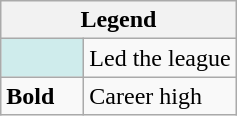<table class="wikitable">
<tr>
<th colspan="2">Legend</th>
</tr>
<tr>
<td style="background:#cfecec; width:3em;"></td>
<td>Led the league</td>
</tr>
<tr>
<td><strong>Bold</strong></td>
<td>Career high</td>
</tr>
</table>
